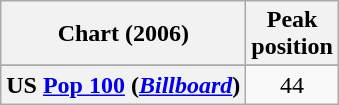<table class="wikitable sortable plainrowheaders">
<tr>
<th>Chart (2006)</th>
<th>Peak<br>position</th>
</tr>
<tr>
</tr>
<tr>
</tr>
<tr>
<th scope="row">US <a href='#'>Pop 100</a> (<em><a href='#'>Billboard</a></em>)</th>
<td align="center">44</td>
</tr>
</table>
